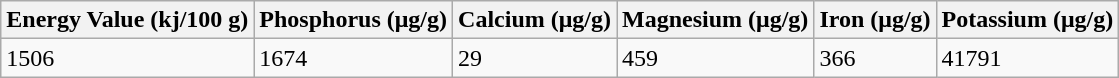<table class="wikitable">
<tr>
<th>Energy Value (kj/100 g)</th>
<th>Phosphorus (μg/g)</th>
<th>Calcium (μg/g)</th>
<th>Magnesium (μg/g)</th>
<th>Iron (μg/g)</th>
<th>Potassium (μg/g)</th>
</tr>
<tr>
<td>1506</td>
<td>1674</td>
<td>29</td>
<td>459</td>
<td>366</td>
<td>41791</td>
</tr>
</table>
